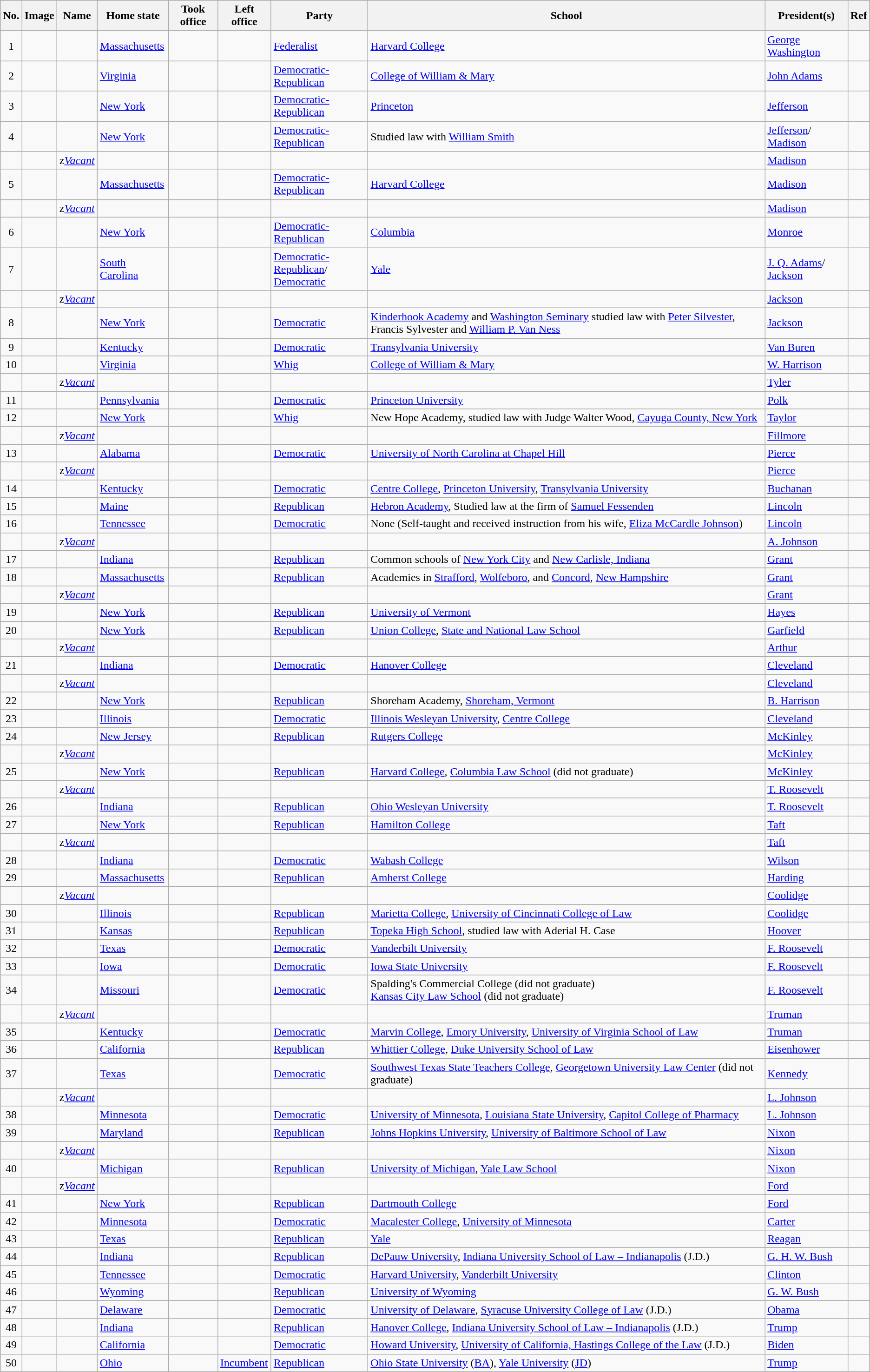<table class="wikitable sortable">
<tr>
<th><abbr>No.</abbr></th>
<th class=unsortable>Image</th>
<th>Name<br></th>
<th>Home state<br></th>
<th>Took office<br></th>
<th>Left office<br></th>
<th>Party<br></th>
<th>School<br></th>
<th>President(s)<br></th>
<th class=unsortable>Ref</th>
</tr>
<tr>
<td align=center>1</td>
<td></td>
<td></td>
<td><a href='#'>Massachusetts</a></td>
<td></td>
<td></td>
<td><a href='#'>Federalist</a></td>
<td><a href='#'>Harvard College</a></td>
<td><a href='#'>George Washington</a></td>
<td align="center"></td>
</tr>
<tr>
<td align=center>2</td>
<td></td>
<td></td>
<td><a href='#'>Virginia</a></td>
<td></td>
<td></td>
<td><a href='#'>Democratic-Republican</a></td>
<td><a href='#'>College of William & Mary</a></td>
<td><a href='#'>John Adams</a></td>
<td align="center"></td>
</tr>
<tr>
<td align=center>3</td>
<td></td>
<td></td>
<td><a href='#'>New York</a></td>
<td></td>
<td></td>
<td><a href='#'>Democratic-Republican</a></td>
<td><a href='#'>Princeton</a></td>
<td><a href='#'>Jefferson</a></td>
<td align="center"></td>
</tr>
<tr>
<td align=center>4</td>
<td></td>
<td></td>
<td><a href='#'>New York</a></td>
<td></td>
<td></td>
<td><a href='#'>Democratic-Republican</a></td>
<td>Studied law with <a href='#'>William Smith</a></td>
<td><a href='#'>Jefferson</a>/<br><a href='#'>Madison</a></td>
<td align="center"></td>
</tr>
<tr>
<td align=center></td>
<td></td>
<td><span>z</span><em><a href='#'>Vacant</a></em></td>
<td></td>
<td></td>
<td></td>
<td></td>
<td></td>
<td><a href='#'>Madison</a></td>
<td align="center"></td>
</tr>
<tr>
<td align=center>5</td>
<td></td>
<td></td>
<td><a href='#'>Massachusetts</a></td>
<td></td>
<td></td>
<td><a href='#'>Democratic-Republican</a></td>
<td><a href='#'>Harvard College</a></td>
<td><a href='#'>Madison</a></td>
<td align="center"></td>
</tr>
<tr>
<td align=center></td>
<td></td>
<td><span>z</span><em><a href='#'>Vacant</a></em></td>
<td></td>
<td></td>
<td></td>
<td></td>
<td></td>
<td><a href='#'>Madison</a></td>
<td align="center"></td>
</tr>
<tr>
<td align=center>6</td>
<td></td>
<td></td>
<td><a href='#'>New York</a></td>
<td></td>
<td></td>
<td><a href='#'>Democratic-Republican</a></td>
<td><a href='#'>Columbia</a></td>
<td><a href='#'>Monroe</a></td>
<td align="center"></td>
</tr>
<tr>
<td align=center>7</td>
<td></td>
<td></td>
<td><a href='#'>South Carolina</a></td>
<td></td>
<td></td>
<td><a href='#'>Democratic-Republican</a>/<br><a href='#'>Democratic</a></td>
<td><a href='#'>Yale</a></td>
<td><a href='#'>J. Q. Adams</a>/<br><a href='#'>Jackson</a></td>
<td align="center"></td>
</tr>
<tr>
<td align=center></td>
<td></td>
<td><span>z</span><em><a href='#'>Vacant</a></em></td>
<td></td>
<td></td>
<td></td>
<td></td>
<td></td>
<td><a href='#'>Jackson</a></td>
<td align="center"></td>
</tr>
<tr>
<td align=center>8</td>
<td></td>
<td></td>
<td><a href='#'>New York</a></td>
<td></td>
<td></td>
<td><a href='#'>Democratic</a></td>
<td><a href='#'>Kinderhook Academy</a> and <a href='#'>Washington Seminary</a> studied law with <a href='#'>Peter Silvester</a>, Francis Sylvester and <a href='#'>William P. Van Ness</a></td>
<td><a href='#'>Jackson</a></td>
<td align="center"></td>
</tr>
<tr>
<td align=center>9</td>
<td></td>
<td></td>
<td><a href='#'>Kentucky</a></td>
<td></td>
<td></td>
<td><a href='#'>Democratic</a></td>
<td><a href='#'>Transylvania University</a></td>
<td><a href='#'>Van Buren</a></td>
<td align="center"></td>
</tr>
<tr>
<td align=center>10</td>
<td></td>
<td></td>
<td><a href='#'>Virginia</a></td>
<td></td>
<td></td>
<td><a href='#'>Whig</a></td>
<td><a href='#'>College of William & Mary</a></td>
<td><a href='#'>W. Harrison</a></td>
<td align="center"></td>
</tr>
<tr>
<td align=center></td>
<td></td>
<td><span>z</span><em><a href='#'>Vacant</a></em></td>
<td></td>
<td></td>
<td></td>
<td></td>
<td></td>
<td><a href='#'>Tyler</a></td>
<td align="center"></td>
</tr>
<tr>
<td align=center>11</td>
<td></td>
<td></td>
<td><a href='#'>Pennsylvania</a></td>
<td></td>
<td></td>
<td><a href='#'>Democratic</a></td>
<td><a href='#'>Princeton University</a></td>
<td><a href='#'>Polk</a></td>
<td align="center"></td>
</tr>
<tr>
<td align=center>12</td>
<td></td>
<td></td>
<td><a href='#'>New York</a></td>
<td></td>
<td></td>
<td><a href='#'>Whig</a></td>
<td>New Hope Academy, studied law with Judge Walter Wood, <a href='#'>Cayuga County, New York</a></td>
<td><a href='#'>Taylor</a></td>
<td align="center"></td>
</tr>
<tr>
<td align=center></td>
<td></td>
<td><span>z</span><em><a href='#'>Vacant</a></em></td>
<td></td>
<td></td>
<td></td>
<td></td>
<td></td>
<td><a href='#'>Fillmore</a></td>
<td align="center"></td>
</tr>
<tr>
<td align=center>13</td>
<td></td>
<td></td>
<td><a href='#'>Alabama</a></td>
<td></td>
<td></td>
<td><a href='#'>Democratic</a></td>
<td><a href='#'>University of North Carolina at Chapel Hill</a></td>
<td><a href='#'>Pierce</a></td>
<td align="center"></td>
</tr>
<tr>
<td align=center></td>
<td></td>
<td><span>z</span><em><a href='#'>Vacant</a></em></td>
<td></td>
<td></td>
<td></td>
<td></td>
<td></td>
<td><a href='#'>Pierce</a></td>
<td align="center"></td>
</tr>
<tr>
<td align=center>14</td>
<td></td>
<td></td>
<td><a href='#'>Kentucky</a></td>
<td></td>
<td></td>
<td><a href='#'>Democratic</a></td>
<td><a href='#'>Centre College</a>, <a href='#'>Princeton University</a>, <a href='#'>Transylvania University</a></td>
<td><a href='#'>Buchanan</a></td>
<td align="center"></td>
</tr>
<tr>
<td align=center>15</td>
<td></td>
<td></td>
<td><a href='#'>Maine</a></td>
<td></td>
<td></td>
<td><a href='#'>Republican</a></td>
<td><a href='#'>Hebron Academy</a>, Studied law at the firm of <a href='#'>Samuel Fessenden</a></td>
<td><a href='#'>Lincoln</a></td>
<td align="center"></td>
</tr>
<tr>
<td align=center>16</td>
<td></td>
<td></td>
<td><a href='#'>Tennessee</a></td>
<td></td>
<td></td>
<td><a href='#'>Democratic</a></td>
<td>None (Self-taught and received instruction from his wife, <a href='#'>Eliza McCardle Johnson</a>)</td>
<td><a href='#'>Lincoln</a></td>
<td align="center"></td>
</tr>
<tr>
<td align=center></td>
<td></td>
<td><span>z</span><em><a href='#'>Vacant</a></em></td>
<td></td>
<td></td>
<td></td>
<td></td>
<td></td>
<td><a href='#'>A. Johnson</a></td>
<td align="center"></td>
</tr>
<tr>
<td align=center>17</td>
<td></td>
<td></td>
<td><a href='#'>Indiana</a></td>
<td></td>
<td></td>
<td><a href='#'>Republican</a></td>
<td>Common schools of <a href='#'>New York City</a> and <a href='#'>New Carlisle, Indiana</a></td>
<td><a href='#'>Grant</a></td>
<td align="center"></td>
</tr>
<tr>
<td align=center>18</td>
<td></td>
<td></td>
<td><a href='#'>Massachusetts</a></td>
<td></td>
<td></td>
<td><a href='#'>Republican</a></td>
<td>Academies in <a href='#'>Strafford</a>, <a href='#'>Wolfeboro</a>, and <a href='#'>Concord</a>, <a href='#'>New Hampshire</a></td>
<td><a href='#'>Grant</a></td>
<td align="center"></td>
</tr>
<tr>
<td align=center></td>
<td></td>
<td><span>z</span><em><a href='#'>Vacant</a></em></td>
<td></td>
<td></td>
<td></td>
<td></td>
<td></td>
<td><a href='#'>Grant</a></td>
<td align="center"></td>
</tr>
<tr>
<td align=center>19</td>
<td></td>
<td></td>
<td><a href='#'>New York</a></td>
<td></td>
<td></td>
<td><a href='#'>Republican</a></td>
<td><a href='#'>University of Vermont</a></td>
<td><a href='#'>Hayes</a></td>
<td align="center"></td>
</tr>
<tr>
<td align=center>20</td>
<td></td>
<td></td>
<td><a href='#'>New York</a></td>
<td></td>
<td></td>
<td><a href='#'>Republican</a></td>
<td><a href='#'>Union College</a>, <a href='#'>State and National Law School</a></td>
<td><a href='#'>Garfield</a></td>
<td align="center"></td>
</tr>
<tr>
<td align=center></td>
<td></td>
<td><span>z</span><em><a href='#'>Vacant</a></em></td>
<td></td>
<td></td>
<td></td>
<td></td>
<td></td>
<td><a href='#'>Arthur</a></td>
<td align="center"></td>
</tr>
<tr>
<td align=center>21</td>
<td></td>
<td></td>
<td><a href='#'>Indiana</a></td>
<td></td>
<td></td>
<td><a href='#'>Democratic</a></td>
<td><a href='#'>Hanover College</a></td>
<td><a href='#'>Cleveland</a></td>
<td align="center"></td>
</tr>
<tr>
<td align=center></td>
<td></td>
<td><span>z</span><em><a href='#'>Vacant</a></em></td>
<td></td>
<td></td>
<td></td>
<td></td>
<td></td>
<td><a href='#'>Cleveland</a></td>
<td align="center"></td>
</tr>
<tr>
<td align=center>22</td>
<td></td>
<td></td>
<td><a href='#'>New York</a></td>
<td></td>
<td></td>
<td><a href='#'>Republican</a></td>
<td>Shoreham Academy, <a href='#'>Shoreham, Vermont</a></td>
<td><a href='#'>B. Harrison</a></td>
<td align="center"></td>
</tr>
<tr>
<td align=center>23</td>
<td></td>
<td></td>
<td><a href='#'>Illinois</a></td>
<td></td>
<td></td>
<td><a href='#'>Democratic</a></td>
<td><a href='#'>Illinois Wesleyan University</a>, <a href='#'>Centre College</a></td>
<td><a href='#'>Cleveland</a></td>
<td align="center"></td>
</tr>
<tr>
<td align=center>24</td>
<td></td>
<td></td>
<td><a href='#'>New Jersey</a></td>
<td></td>
<td></td>
<td><a href='#'>Republican</a></td>
<td><a href='#'>Rutgers College</a></td>
<td><a href='#'>McKinley</a></td>
<td align="center"></td>
</tr>
<tr>
<td align=center></td>
<td></td>
<td><span>z</span><em><a href='#'>Vacant</a></em></td>
<td></td>
<td></td>
<td></td>
<td></td>
<td></td>
<td><a href='#'>McKinley</a></td>
<td align="center"></td>
</tr>
<tr>
<td align=center>25</td>
<td></td>
<td></td>
<td><a href='#'>New York</a></td>
<td></td>
<td></td>
<td><a href='#'>Republican</a></td>
<td><a href='#'>Harvard College</a>, <a href='#'>Columbia Law School</a> (did not graduate)</td>
<td><a href='#'>McKinley</a></td>
<td align="center"></td>
</tr>
<tr>
<td align=center></td>
<td></td>
<td><span>z</span><em><a href='#'>Vacant</a></em></td>
<td></td>
<td></td>
<td></td>
<td></td>
<td></td>
<td><a href='#'>T. Roosevelt</a></td>
<td align="center"></td>
</tr>
<tr>
<td align=center>26</td>
<td></td>
<td></td>
<td><a href='#'>Indiana</a></td>
<td></td>
<td></td>
<td><a href='#'>Republican</a></td>
<td><a href='#'>Ohio Wesleyan University</a></td>
<td><a href='#'>T. Roosevelt</a></td>
<td align="center"></td>
</tr>
<tr>
<td align=center>27</td>
<td></td>
<td></td>
<td><a href='#'>New York</a></td>
<td></td>
<td></td>
<td><a href='#'>Republican</a></td>
<td><a href='#'>Hamilton College</a></td>
<td><a href='#'>Taft</a></td>
<td align="center"></td>
</tr>
<tr>
<td align=center></td>
<td></td>
<td><span>z</span><em><a href='#'>Vacant</a></em></td>
<td></td>
<td></td>
<td></td>
<td></td>
<td></td>
<td><a href='#'>Taft</a></td>
<td align="center"></td>
</tr>
<tr>
<td align=center>28</td>
<td></td>
<td></td>
<td><a href='#'>Indiana</a></td>
<td></td>
<td></td>
<td><a href='#'>Democratic</a></td>
<td><a href='#'>Wabash College</a></td>
<td><a href='#'>Wilson</a></td>
<td align="center"></td>
</tr>
<tr>
<td align=center>29</td>
<td></td>
<td></td>
<td><a href='#'>Massachusetts</a></td>
<td></td>
<td></td>
<td><a href='#'>Republican</a></td>
<td><a href='#'>Amherst College</a></td>
<td><a href='#'>Harding</a></td>
<td align="center"></td>
</tr>
<tr>
<td align=center></td>
<td></td>
<td><span>z</span><em><a href='#'>Vacant</a></em></td>
<td></td>
<td></td>
<td></td>
<td></td>
<td></td>
<td><a href='#'>Coolidge</a></td>
<td align="center"></td>
</tr>
<tr>
<td align=center>30</td>
<td></td>
<td></td>
<td><a href='#'>Illinois</a></td>
<td></td>
<td></td>
<td><a href='#'>Republican</a></td>
<td><a href='#'>Marietta College</a>, <a href='#'>University of Cincinnati College of Law</a></td>
<td><a href='#'>Coolidge</a></td>
<td align="center"></td>
</tr>
<tr>
<td align=center>31</td>
<td></td>
<td></td>
<td><a href='#'>Kansas</a></td>
<td></td>
<td></td>
<td><a href='#'>Republican</a></td>
<td><a href='#'>Topeka High School</a>, studied law with Aderial H. Case</td>
<td><a href='#'>Hoover</a></td>
<td align="center"></td>
</tr>
<tr>
<td align=center>32</td>
<td></td>
<td></td>
<td><a href='#'>Texas</a></td>
<td></td>
<td></td>
<td><a href='#'>Democratic</a></td>
<td><a href='#'>Vanderbilt University</a></td>
<td><a href='#'>F. Roosevelt</a></td>
<td align="center"></td>
</tr>
<tr>
<td align=center>33</td>
<td></td>
<td></td>
<td><a href='#'>Iowa</a></td>
<td></td>
<td></td>
<td><a href='#'>Democratic</a></td>
<td><a href='#'>Iowa State University</a></td>
<td><a href='#'>F. Roosevelt</a></td>
<td align="center"></td>
</tr>
<tr>
<td align=center>34</td>
<td></td>
<td></td>
<td><a href='#'>Missouri</a></td>
<td></td>
<td></td>
<td><a href='#'>Democratic</a></td>
<td>Spalding's Commercial College (did not graduate)<br><a href='#'>Kansas City Law School</a> (did not graduate)</td>
<td><a href='#'>F. Roosevelt</a></td>
<td align="center"></td>
</tr>
<tr>
<td align=center></td>
<td></td>
<td><span>z</span><em><a href='#'>Vacant</a></em></td>
<td></td>
<td></td>
<td></td>
<td></td>
<td></td>
<td><a href='#'>Truman</a></td>
<td align="center"></td>
</tr>
<tr>
<td align=center>35</td>
<td></td>
<td></td>
<td><a href='#'>Kentucky</a></td>
<td></td>
<td></td>
<td><a href='#'>Democratic</a></td>
<td><a href='#'>Marvin College</a>, <a href='#'>Emory University</a>, <a href='#'>University of Virginia School of Law</a></td>
<td><a href='#'>Truman</a></td>
<td align="center"></td>
</tr>
<tr>
<td align=center>36</td>
<td></td>
<td></td>
<td><a href='#'>California</a></td>
<td></td>
<td></td>
<td><a href='#'>Republican</a></td>
<td><a href='#'>Whittier College</a>, <a href='#'>Duke University School of Law</a></td>
<td><a href='#'>Eisenhower</a></td>
<td align="center"></td>
</tr>
<tr>
<td align=center>37</td>
<td></td>
<td></td>
<td><a href='#'>Texas</a></td>
<td></td>
<td></td>
<td><a href='#'>Democratic</a></td>
<td><a href='#'>Southwest Texas State Teachers College</a>, <a href='#'>Georgetown University Law Center</a> (did not graduate)</td>
<td><a href='#'>Kennedy</a></td>
<td align="center"></td>
</tr>
<tr>
<td align=center></td>
<td></td>
<td><span>z</span><em><a href='#'>Vacant</a></em></td>
<td></td>
<td></td>
<td></td>
<td></td>
<td></td>
<td><a href='#'>L. Johnson</a></td>
<td align="center"></td>
</tr>
<tr>
<td align=center>38</td>
<td></td>
<td></td>
<td><a href='#'>Minnesota</a></td>
<td></td>
<td></td>
<td><a href='#'>Democratic</a></td>
<td><a href='#'>University of Minnesota</a>, <a href='#'>Louisiana State University</a>, <a href='#'>Capitol College of Pharmacy</a></td>
<td><a href='#'>L. Johnson</a></td>
<td align="center"></td>
</tr>
<tr>
<td align=center>39</td>
<td></td>
<td></td>
<td><a href='#'>Maryland</a></td>
<td></td>
<td></td>
<td><a href='#'>Republican</a></td>
<td><a href='#'>Johns Hopkins University</a>, <a href='#'>University of Baltimore School of Law</a></td>
<td><a href='#'>Nixon</a></td>
<td align="center"></td>
</tr>
<tr>
<td align=center></td>
<td></td>
<td><span>z</span><em><a href='#'>Vacant</a></em></td>
<td></td>
<td></td>
<td></td>
<td></td>
<td></td>
<td><a href='#'>Nixon</a></td>
<td align="center"></td>
</tr>
<tr>
<td align=center>40</td>
<td></td>
<td></td>
<td><a href='#'>Michigan</a></td>
<td></td>
<td></td>
<td><a href='#'>Republican</a></td>
<td><a href='#'>University of Michigan</a>, <a href='#'>Yale Law School</a></td>
<td><a href='#'>Nixon</a></td>
<td align="center"></td>
</tr>
<tr>
<td align=center></td>
<td></td>
<td><span>z</span><em><a href='#'>Vacant</a></em></td>
<td></td>
<td></td>
<td></td>
<td></td>
<td></td>
<td><a href='#'>Ford</a></td>
<td align="center"></td>
</tr>
<tr>
<td align=center>41</td>
<td></td>
<td></td>
<td><a href='#'>New York</a></td>
<td></td>
<td></td>
<td><a href='#'>Republican</a></td>
<td><a href='#'>Dartmouth College</a></td>
<td><a href='#'>Ford</a></td>
<td align="center"></td>
</tr>
<tr>
<td align=center>42</td>
<td></td>
<td></td>
<td><a href='#'>Minnesota</a></td>
<td></td>
<td></td>
<td><a href='#'>Democratic</a></td>
<td><a href='#'>Macalester College</a>, <a href='#'>University of Minnesota</a></td>
<td><a href='#'>Carter</a></td>
<td align="center"></td>
</tr>
<tr>
<td align=center>43</td>
<td></td>
<td></td>
<td><a href='#'>Texas</a></td>
<td></td>
<td></td>
<td><a href='#'>Republican</a></td>
<td><a href='#'>Yale</a></td>
<td><a href='#'>Reagan</a></td>
<td align="center"></td>
</tr>
<tr>
<td align=center>44</td>
<td></td>
<td></td>
<td><a href='#'>Indiana</a></td>
<td></td>
<td></td>
<td><a href='#'>Republican</a></td>
<td><a href='#'>DePauw University</a>, <a href='#'>Indiana University School of Law – Indianapolis</a> (J.D.)</td>
<td><a href='#'>G. H. W. Bush</a></td>
<td align="center"></td>
</tr>
<tr>
<td align=center>45</td>
<td></td>
<td></td>
<td><a href='#'>Tennessee</a></td>
<td></td>
<td></td>
<td><a href='#'>Democratic</a></td>
<td><a href='#'>Harvard University</a>, <a href='#'>Vanderbilt University</a></td>
<td><a href='#'>Clinton</a></td>
<td align="center"></td>
</tr>
<tr>
<td align=center>46</td>
<td></td>
<td></td>
<td><a href='#'>Wyoming</a></td>
<td></td>
<td></td>
<td><a href='#'>Republican</a></td>
<td><a href='#'>University of Wyoming</a></td>
<td><a href='#'>G. W. Bush</a></td>
<td align="center"></td>
</tr>
<tr>
<td align=center>47</td>
<td></td>
<td></td>
<td><a href='#'>Delaware</a></td>
<td></td>
<td></td>
<td><a href='#'>Democratic</a></td>
<td><a href='#'>University of Delaware</a>, <a href='#'>Syracuse University College of Law</a> (J.D.)</td>
<td><a href='#'>Obama</a></td>
<td align="center"></td>
</tr>
<tr>
<td align=center>48</td>
<td></td>
<td></td>
<td><a href='#'>Indiana</a></td>
<td></td>
<td></td>
<td><a href='#'>Republican</a></td>
<td><a href='#'>Hanover College</a>, <a href='#'>Indiana University School of Law – Indianapolis</a> (J.D.)</td>
<td><a href='#'>Trump</a></td>
<td align="center"></td>
</tr>
<tr>
<td align=center>49</td>
<td></td>
<td></td>
<td><a href='#'>California</a></td>
<td></td>
<td></td>
<td><a href='#'>Democratic</a></td>
<td><a href='#'>Howard University</a>, <a href='#'>University of California, Hastings College of the Law</a> (J.D.)</td>
<td><a href='#'>Biden</a></td>
<td align="center"></td>
</tr>
<tr>
<td align=center>50</td>
<td></td>
<td></td>
<td><a href='#'>Ohio</a></td>
<td></td>
<td><a href='#'>Incumbent</a></td>
<td><a href='#'>Republican</a></td>
<td><a href='#'>Ohio State University</a> (<a href='#'>BA</a>), <a href='#'>Yale University</a> (<a href='#'>JD</a>)</td>
<td><a href='#'>Trump</a></td>
<td align="center"></td>
</tr>
</table>
